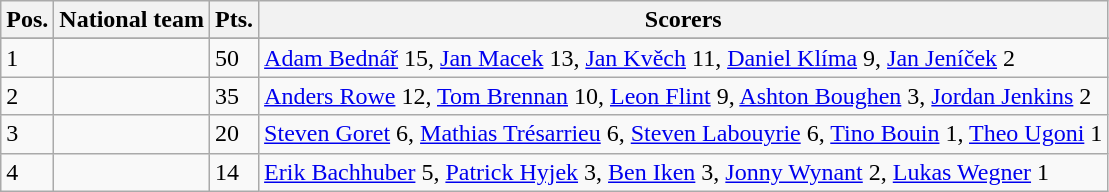<table class=wikitable>
<tr>
<th>Pos.</th>
<th>National team</th>
<th>Pts.</th>
<th>Scorers</th>
</tr>
<tr>
</tr>
<tr>
<td>1</td>
<td align=left></td>
<td>50</td>
<td><a href='#'>Adam Bednář</a> 15, <a href='#'>Jan Macek</a> 13, <a href='#'>Jan Kvěch</a> 11, <a href='#'>Daniel Klíma</a> 9, <a href='#'>Jan Jeníček</a> 2</td>
</tr>
<tr>
<td>2</td>
<td align=left></td>
<td>35</td>
<td><a href='#'>Anders Rowe</a> 12, <a href='#'>Tom Brennan</a> 10, <a href='#'>Leon Flint</a> 9, <a href='#'>Ashton Boughen</a> 3, <a href='#'>Jordan Jenkins</a>	2</td>
</tr>
<tr>
<td>3</td>
<td align=left></td>
<td>20</td>
<td><a href='#'>Steven Goret</a> 6, <a href='#'>Mathias Trésarrieu</a> 6, <a href='#'>Steven Labouyrie</a>	6, <a href='#'>Tino Bouin</a> 1, <a href='#'>Theo Ugoni</a> 1</td>
</tr>
<tr>
<td>4</td>
<td align=left></td>
<td>14</td>
<td><a href='#'>Erik Bachhuber</a>	5, <a href='#'>Patrick Hyjek</a> 3, <a href='#'>Ben Iken</a> 3, <a href='#'>Jonny Wynant</a> 2, <a href='#'>Lukas Wegner</a> 1</td>
</tr>
</table>
